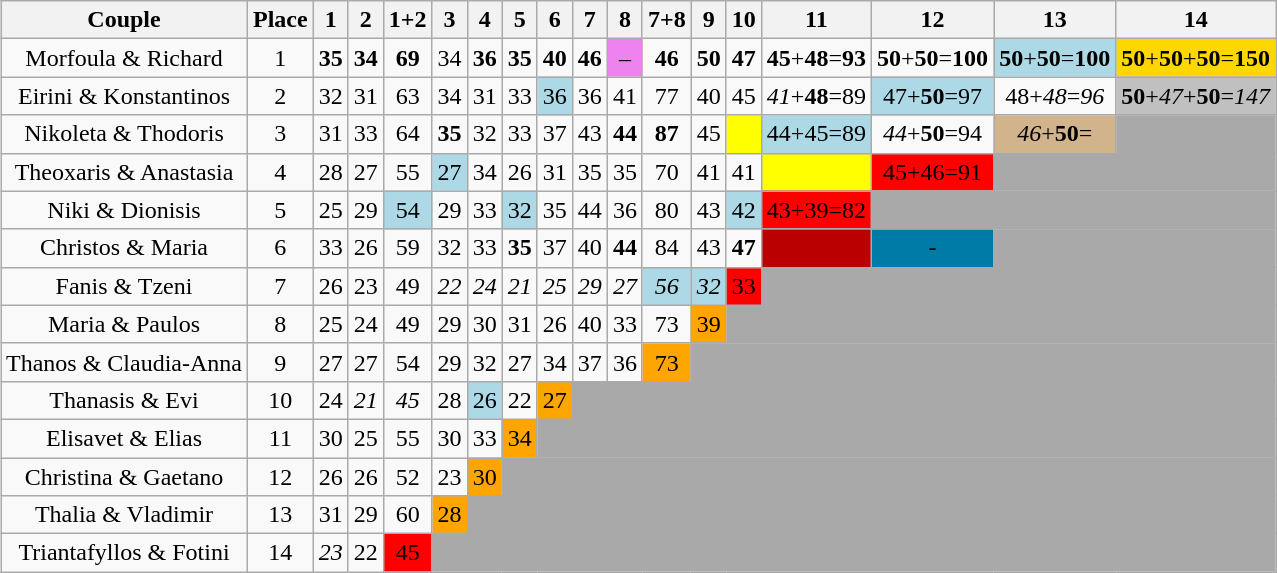<table class="wikitable sortable"  style="margin:auto; text-align:center;">
<tr>
<th>Couple</th>
<th>Place</th>
<th>1</th>
<th>2</th>
<th>1+2</th>
<th>3</th>
<th>4</th>
<th>5</th>
<th>6</th>
<th>7</th>
<th>8</th>
<th>7+8</th>
<th>9</th>
<th>10</th>
<th>11</th>
<th>12</th>
<th>13</th>
<th>14</th>
</tr>
<tr>
<td>Morfoula & Richard</td>
<td>1</td>
<td><span><strong>35</strong></span></td>
<td><span><strong>34</strong></span></td>
<td><span><strong>69</strong></span></td>
<td>34</td>
<td><span><strong>36</strong></span></td>
<td><span><strong>35</strong></span></td>
<td><span><strong>40</strong></span></td>
<td><span><strong>46</strong></span></td>
<td style="background:violet;">–</td>
<td><span><strong>46</strong></span></td>
<td><span><strong>50</strong></span></td>
<td><span><strong>47</strong></span></td>
<td><span><strong>45</strong></span>+<span><strong>48</strong></span>=<span><strong>93</strong></span></td>
<td><span><strong>50</strong></span>+<span><strong>50</strong></span>=<span><strong>100</strong></span></td>
<td style="background:lightblue;"><span><strong>50</strong></span>+<span><strong>50</strong></span>=<span><strong>100</strong></span></td>
<td style="background:gold;"><strong>50</strong>+<span><strong>50</strong></span>+<strong>50</strong>=<span><strong>150</strong></span></td>
</tr>
<tr>
<td>Eirini & Konstantinos</td>
<td>2</td>
<td>32</td>
<td>31</td>
<td>63</td>
<td>34</td>
<td>31</td>
<td>33</td>
<td style="background:lightblue;">36</td>
<td>36</td>
<td>41</td>
<td>77</td>
<td>40</td>
<td>45</td>
<td><span><em>41</em></span>+<span><strong>48</strong></span>=89</td>
<td style="background:lightblue;">47+<span><strong>50</strong></span>=97</td>
<td>48+<span><em>48</em></span>=<span><em>96</em></span></td>
<td style="background:silver;"><strong>50</strong>+<span><em>47</em></span>+<strong>50</strong>=<span><em>147</em></span></td>
</tr>
<tr>
<td>Nikoleta & Thodoris</td>
<td>3</td>
<td>31</td>
<td>33</td>
<td>64</td>
<td><span><strong>35</strong></span></td>
<td>32</td>
<td>33</td>
<td>37</td>
<td>43</td>
<td><span><strong>44</strong></span></td>
<td><span><strong>87</strong></span></td>
<td>45</td>
<td bgcolor="yellow"></td>
<td style="background:lightblue;">44+45=89</td>
<td><span><em>44</em></span>+<span><strong>50</strong></span>=94</td>
<td style="background:tan;"><span><em>46</em></span>+<span><strong>50</strong></span>=<em></em></td>
<td style="background:darkgrey;" colspan="1"></td>
</tr>
<tr>
<td>Theoxaris & Anastasia</td>
<td>4</td>
<td>28</td>
<td>27</td>
<td>55</td>
<td style="background:lightblue;">27</td>
<td>34</td>
<td>26</td>
<td>31</td>
<td>35</td>
<td>35</td>
<td>70</td>
<td>41</td>
<td>41</td>
<td bgcolor="yellow"></td>
<td style="background:red;">45+46=91</td>
<td style="background:darkgrey;" colspan="2"></td>
</tr>
<tr>
<td>Niki & Dionisis</td>
<td>5</td>
<td>25</td>
<td>29</td>
<td style="background:lightblue;">54</td>
<td>29</td>
<td>33</td>
<td style="background:lightblue;">32</td>
<td>35</td>
<td>44</td>
<td>36</td>
<td>80</td>
<td>43</td>
<td style="background:lightblue;">42</td>
<td style="background:red;">43+39=82</td>
<td style="background:darkgrey;" colspan="3"></td>
</tr>
<tr>
<td>Christos & Maria</td>
<td>6</td>
<td>33</td>
<td>26</td>
<td>59</td>
<td>32</td>
<td>33</td>
<td><span><strong>35</strong></span></td>
<td>37</td>
<td>40</td>
<td><span><strong>44</strong></span></td>
<td>84</td>
<td>43</td>
<td><span><strong>47</strong></span></td>
<td bgcolor="background:darkgrey;"></td>
<td style="background:#007BA7;">-</td>
<td style="background:darkgrey;" colspan="4"></td>
</tr>
<tr>
<td>Fanis & Tzeni</td>
<td>7</td>
<td>26</td>
<td>23</td>
<td>49</td>
<td><span><em>22</em></span></td>
<td><span><em>24</em></span></td>
<td><span><em>21</em></span></td>
<td><span><em>25</em></span></td>
<td><span><em>29</em></span></td>
<td><span><em>27</em></span></td>
<td style="background:lightblue;"><span><em>56</em></span></td>
<td style="background:lightblue;"><span><em>32</em></span></td>
<td style="background:red;">33</td>
<td style="background:darkgrey;" colspan="5"></td>
</tr>
<tr>
<td>Maria & Paulos</td>
<td>8</td>
<td>25</td>
<td>24</td>
<td>49</td>
<td>29</td>
<td>30</td>
<td>31</td>
<td>26</td>
<td>40</td>
<td>33</td>
<td>73</td>
<td style="background:orange;">39</td>
<td style="background:darkgrey;" colspan="6"></td>
</tr>
<tr>
<td>Thanos & Claudia-Anna</td>
<td>9</td>
<td>27</td>
<td>27</td>
<td>54</td>
<td>29</td>
<td>32</td>
<td>27</td>
<td>34</td>
<td>37</td>
<td>36</td>
<td style="background:orange;">73</td>
<td style="background:darkgrey;" colspan="8"></td>
</tr>
<tr>
<td>Thanasis & Evi</td>
<td>10</td>
<td>24</td>
<td><span><em>21</em></span></td>
<td><span><em>45</em></span></td>
<td>28</td>
<td style="background:lightblue;">26</td>
<td>22</td>
<td style="background:orange;">27</td>
<td style="background:darkgrey;" colspan="9"></td>
</tr>
<tr>
<td>Elisavet & Elias</td>
<td>11</td>
<td>30</td>
<td>25</td>
<td>55</td>
<td>30</td>
<td>33</td>
<td style="background:orange;">34</td>
<td style="background:darkgrey;" colspan="10"></td>
</tr>
<tr>
<td>Christina & Gaetano</td>
<td>12</td>
<td>26</td>
<td>26</td>
<td>52</td>
<td>23</td>
<td style="background:orange;">30</td>
<td style="background:darkgrey;" colspan="11"></td>
</tr>
<tr>
<td>Thalia & Vladimir</td>
<td>13</td>
<td>31</td>
<td>29</td>
<td>60</td>
<td style="background:orange;">28</td>
<td style="background:darkgrey;" colspan="12"></td>
</tr>
<tr>
<td>Triantafyllos & Fotini</td>
<td>14</td>
<td><span><em>23</em></span></td>
<td>22</td>
<td style="background:red;">45</td>
<td style="background:darkgrey;" colspan="13"></td>
</tr>
</table>
